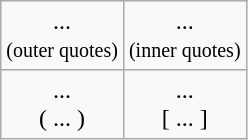<table class="wikitable" style="line-height: 1.2">
<tr align=center>
<td>... <br> <small>(outer quotes)</small></td>
<td>... <br> <small>(inner quotes)</small></td>
</tr>
<tr align=center>
<td>... <br> ( ... )</td>
<td>... <br> [ ... ]</td>
</tr>
</table>
